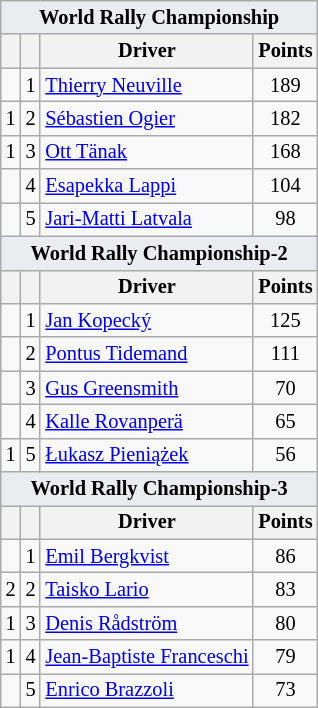<table class="wikitable" style="font-size: 85%;">
<tr>
<td style="background-color:#EAECF0;text-align:center" colspan="4"><strong>World Rally Championship</strong></td>
</tr>
<tr>
<th></th>
<th align="center"></th>
<th align="center">Driver</th>
<th align="center">Points</th>
</tr>
<tr>
<td align="left"></td>
<td align="center">1</td>
<td> <a href='#'>Thierry Neuville</a></td>
<td align="center">189</td>
</tr>
<tr>
<td align="left"> 1</td>
<td align="center">2</td>
<td> <a href='#'>Sébastien Ogier</a></td>
<td align="center">182</td>
</tr>
<tr>
<td align="left"> 1</td>
<td align="center">3</td>
<td> <a href='#'>Ott Tänak</a></td>
<td align="center">168</td>
</tr>
<tr>
<td align="left"></td>
<td align="center">4</td>
<td> <a href='#'>Esapekka Lappi</a></td>
<td align="center">104</td>
</tr>
<tr>
<td align="left"></td>
<td align="center">5</td>
<td> <a href='#'>Jari-Matti Latvala</a></td>
<td align="center">98</td>
</tr>
<tr>
<td style="background-color:#EAECF0;text-align:center" colspan="4"><strong>World Rally Championship-2</strong></td>
</tr>
<tr>
<th></th>
<th align="center"></th>
<th align="center">Driver</th>
<th align="center">Points</th>
</tr>
<tr>
<td align="left"></td>
<td align="center">1</td>
<td> <a href='#'>Jan Kopecký</a></td>
<td align="center">125</td>
</tr>
<tr>
<td align="left"></td>
<td align="center">2</td>
<td> <a href='#'>Pontus Tidemand</a></td>
<td align="center">111</td>
</tr>
<tr>
<td align="left"></td>
<td align="center">3</td>
<td> <a href='#'>Gus Greensmith</a></td>
<td align="center">70</td>
</tr>
<tr>
<td align="left"></td>
<td align="center">4</td>
<td> <a href='#'>Kalle Rovanperä</a></td>
<td align="center">65</td>
</tr>
<tr>
<td align="left"> 1</td>
<td align="center">5</td>
<td> <a href='#'>Łukasz Pieniążek</a></td>
<td align="center">56</td>
</tr>
<tr>
<td style="background-color:#EAECF0;text-align:center" colspan="4"><strong>World Rally Championship-3</strong></td>
</tr>
<tr>
<th></th>
<th></th>
<th>Driver</th>
<th>Points</th>
</tr>
<tr>
<td align="left"></td>
<td align="center">1</td>
<td> <a href='#'>Emil Bergkvist</a></td>
<td align="center">86</td>
</tr>
<tr>
<td align="left"> 2</td>
<td align="center">2</td>
<td> <a href='#'>Taisko Lario</a></td>
<td align="center">83</td>
</tr>
<tr>
<td align="left"> 1</td>
<td align="center">3</td>
<td> <a href='#'>Denis Rådström</a></td>
<td align="center">80</td>
</tr>
<tr>
<td align="left"> 1</td>
<td align="center">4</td>
<td nowrap> <a href='#'>Jean-Baptiste Franceschi</a></td>
<td align="center">79</td>
</tr>
<tr>
<td align="left"></td>
<td align="center">5</td>
<td> <a href='#'>Enrico Brazzoli</a></td>
<td align="center">73</td>
</tr>
</table>
